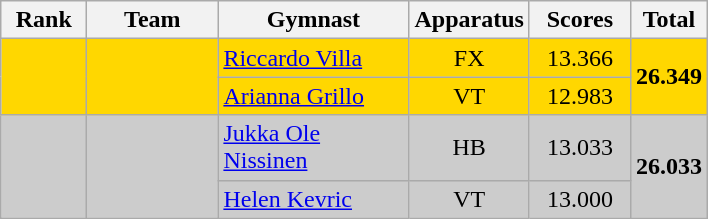<table style="text-align:center;" class="wikitable sortable">
<tr>
<th scope="col" style="width:50px;">Rank</th>
<th scope="col" style="width:80px;">Team</th>
<th scope="col" style="width:120px;">Gymnast</th>
<th scope="col" style="width:20px;">Apparatus</th>
<th scope="col" style="width:60px;">Scores</th>
<th>Total</th>
</tr>
<tr style="background:#FFD700;">
<td rowspan="2"><strong></strong></td>
<td rowspan="2" align="left"></td>
<td align="left"><a href='#'>Riccardo Villa</a></td>
<td>FX</td>
<td>13.366</td>
<td rowspan="2"><strong>26.349</strong></td>
</tr>
<tr style="background:#FFD700;">
<td align="left"><a href='#'>Arianna Grillo</a></td>
<td>VT</td>
<td>12.983</td>
</tr>
<tr style="background:#CCCCCC;">
<td rowspan="2"><strong></strong></td>
<td rowspan="2" align="left"></td>
<td align="left"><a href='#'>Jukka Ole Nissinen</a></td>
<td>HB</td>
<td>13.033</td>
<td rowspan="2"><strong>26.033</strong></td>
</tr>
<tr style="background:#CCCCCC;">
<td align="left"><a href='#'>Helen Kevric</a></td>
<td>VT</td>
<td>13.000</td>
</tr>
</table>
